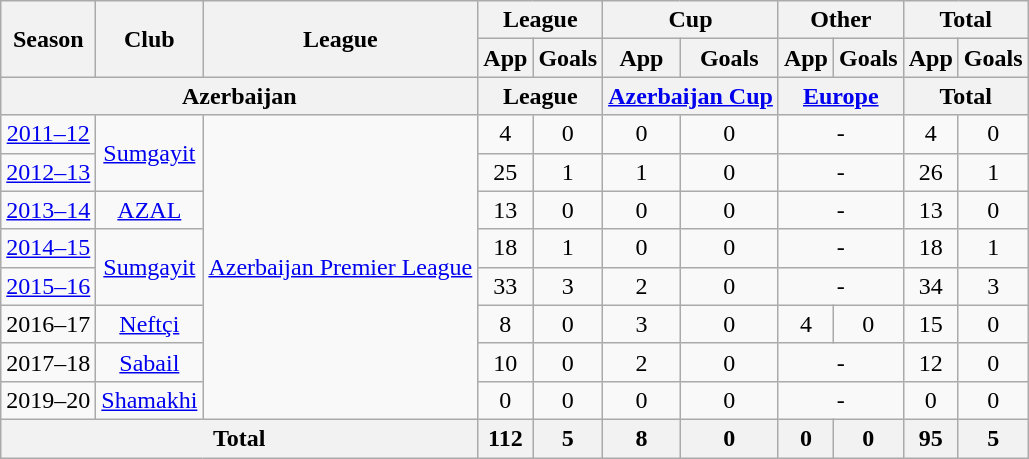<table class="wikitable">
<tr>
<th rowspan=2>Season</th>
<th ! rowspan=2>Club</th>
<th ! rowspan=2>League</th>
<th ! colspan=2>League</th>
<th ! colspan=2>Cup</th>
<th ! colspan=2>Other</th>
<th colspan=2>Total</th>
</tr>
<tr>
<th>App</th>
<th>Goals</th>
<th>App</th>
<th>Goals</th>
<th>App</th>
<th>Goals</th>
<th>App</th>
<th>Goals</th>
</tr>
<tr>
<th colspan=3>Azerbaijan</th>
<th ! colspan=2>League</th>
<th ! colspan=2><a href='#'>Azerbaijan Cup</a></th>
<th ! colspan=2><a href='#'>Europe</a></th>
<th colspan=3>Total</th>
</tr>
<tr align=center>
<td><a href='#'>2011–12</a></td>
<td rowspan="2"><a href='#'>Sumgayit</a></td>
<td rowspan="8"><a href='#'>Azerbaijan Premier League</a></td>
<td>4</td>
<td>0</td>
<td>0</td>
<td>0</td>
<td colspan="2">-</td>
<td>4</td>
<td>0</td>
</tr>
<tr align=center>
<td><a href='#'>2012–13</a></td>
<td>25</td>
<td>1</td>
<td>1</td>
<td>0</td>
<td colspan="2">-</td>
<td>26</td>
<td>1</td>
</tr>
<tr align=center>
<td><a href='#'>2013–14</a></td>
<td><a href='#'>AZAL</a></td>
<td>13</td>
<td>0</td>
<td>0</td>
<td>0</td>
<td colspan="2">-</td>
<td>13</td>
<td>0</td>
</tr>
<tr align=center>
<td><a href='#'>2014–15</a></td>
<td rowspan="2"><a href='#'>Sumgayit</a></td>
<td>18</td>
<td>1</td>
<td>0</td>
<td>0</td>
<td colspan="2">-</td>
<td>18</td>
<td>1</td>
</tr>
<tr align=center>
<td><a href='#'>2015–16</a></td>
<td>33</td>
<td>3</td>
<td>2</td>
<td>0</td>
<td colspan="2">-</td>
<td>34</td>
<td>3</td>
</tr>
<tr align=center>
<td>2016–17</td>
<td><a href='#'>Neftçi</a></td>
<td>8</td>
<td>0</td>
<td>3</td>
<td>0</td>
<td>4</td>
<td>0</td>
<td>15</td>
<td>0</td>
</tr>
<tr align=center>
<td>2017–18</td>
<td><a href='#'>Sabail</a></td>
<td>10</td>
<td>0</td>
<td>2</td>
<td>0</td>
<td colspan="2">-</td>
<td>12</td>
<td>0</td>
</tr>
<tr align=center>
<td>2019–20</td>
<td><a href='#'>Shamakhi</a></td>
<td>0</td>
<td>0</td>
<td>0</td>
<td>0</td>
<td colspan="2">-</td>
<td>0</td>
<td>0</td>
</tr>
<tr align="center">
<th colspan="3">Total</th>
<th>112</th>
<th>5</th>
<th>8</th>
<th>0</th>
<th>0</th>
<th>0</th>
<th>95</th>
<th>5</th>
</tr>
</table>
